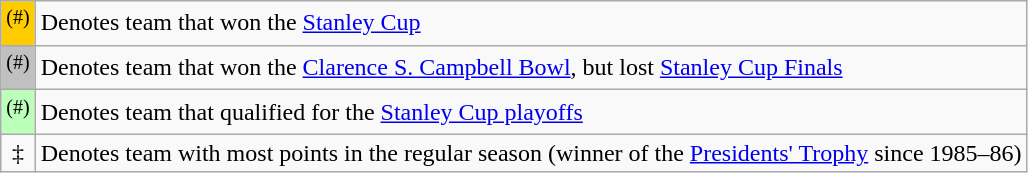<table class="wikitable">
<tr>
<td bgcolor=#FFCC00 align=center width=10px><sup>(#)</sup></td>
<td>Denotes team that won the <a href='#'>Stanley Cup</a></td>
</tr>
<tr>
<td bgcolor=#C0C0C0 align=center width=10px><sup>(#)</sup></td>
<td>Denotes team that won the <a href='#'>Clarence S. Campbell Bowl</a>, but lost <a href='#'>Stanley Cup Finals</a></td>
</tr>
<tr>
<td bgcolor=#BBFFBB align=center width=10px><sup>(#)</sup></td>
<td>Denotes team that qualified for the <a href='#'>Stanley Cup playoffs</a></td>
</tr>
<tr>
<td align=center width=10px>‡</td>
<td>Denotes team with most points in the regular season (winner of the <a href='#'>Presidents' Trophy</a> since 1985–86)</td>
</tr>
</table>
